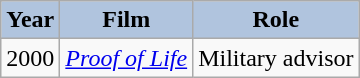<table class="wikitable" style="font-size:100%;">
<tr>
<th style="background:#B0C4DE;">Year</th>
<th style="background:#B0C4DE;">Film</th>
<th style="background:#B0C4DE;">Role</th>
</tr>
<tr>
<td>2000</td>
<td><em><a href='#'>Proof of Life</a></em></td>
<td>Military advisor</td>
</tr>
</table>
